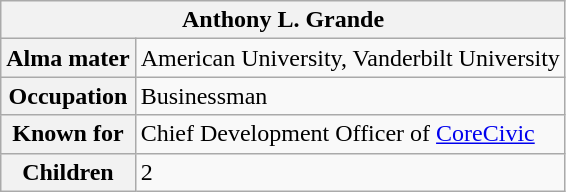<table class="wikitable">
<tr>
<th colspan="2"> Anthony L. Grande</th>
</tr>
<tr>
<th>Alma mater</th>
<td>American University, Vanderbilt University</td>
</tr>
<tr>
<th>Occupation</th>
<td>Businessman</td>
</tr>
<tr>
<th>Known for</th>
<td>Chief Development Officer of <a href='#'>CoreCivic</a></td>
</tr>
<tr>
<th>Children</th>
<td>2</td>
</tr>
</table>
